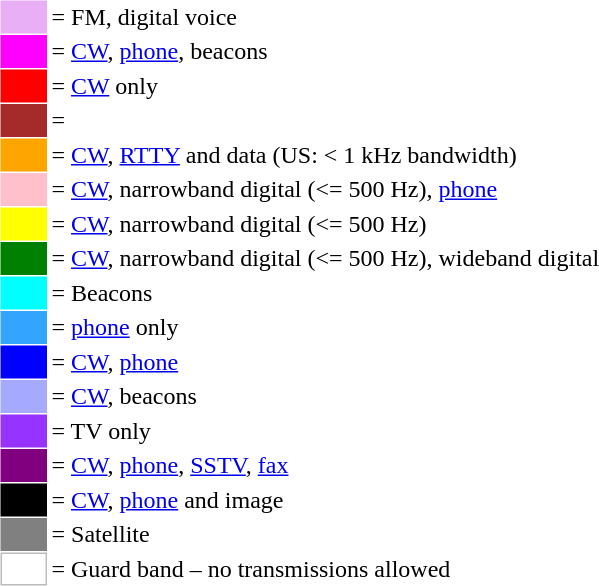<table cellspacing="1" cellpadding="2">
<tr>
<td style="width:25px;background-color:#E8AFF5;"></td>
<td>= FM, digital voice</td>
</tr>
<tr>
<td style="width:25px;background-color:magenta;"></td>
<td>= <a href='#'>CW</a>, <a href='#'>phone</a>, beacons</td>
</tr>
<tr>
<td style="width:25px;background-color:red;"></td>
<td>= <a href='#'>CW</a> only</td>
</tr>
<tr>
<td style="width:25px;background-color: brown;"></td>
<td>= </td>
</tr>
<tr>
<td style="width:25px;background-color:orange;"></td>
<td>= <a href='#'>CW</a>, <a href='#'>RTTY</a> and data (US: < 1 kHz bandwidth)</td>
</tr>
<tr>
<td style="width:25px;background-color:pink;"></td>
<td>= <a href='#'>CW</a>, narrowband digital (<= 500 Hz), <a href='#'>phone</a></td>
</tr>
<tr>
<td style="width:25px;background-color:yellow;"></td>
<td>= <a href='#'>CW</a>, narrowband digital (<= 500 Hz)</td>
</tr>
<tr>
<td style="width:25px;background-color:green;"></td>
<td>= <a href='#'>CW</a>, narrowband digital (<= 500 Hz), wideband digital</td>
</tr>
<tr>
<td style="width:25px;background-color:cyan;"></td>
<td>= Beacons</td>
</tr>
<tr>
<td style="width:25px;background-color:#33A5FF;"></td>
<td>= <a href='#'>phone</a> only</td>
</tr>
<tr>
<td style="width:25px;background-color:blue;"></td>
<td>= <a href='#'>CW</a>, <a href='#'>phone</a></td>
</tr>
<tr>
<td style="width:25px;background-color:#A5AAFF;"></td>
<td>= <a href='#'>CW</a>, beacons</td>
</tr>
<tr>
<td style="width:25px;background-color:#9633FF;"></td>
<td>= TV only</td>
</tr>
<tr>
<td style="width:25px;background-color:purple;"></td>
<td>= <a href='#'>CW</a>, <a href='#'>phone</a>, <a href='#'>SSTV</a>, <a href='#'>fax</a></td>
</tr>
<tr>
<td style="width:25px;background-color:black;"></td>
<td>= <a href='#'>CW</a>, <a href='#'>phone</a> and image</td>
</tr>
<tr>
<td style="width:25px;background-color:grey;"></td>
<td>= Satellite</td>
</tr>
<tr>
<td style="width:25px;background-color:white;border:1px solid #BBB;"></td>
<td>= Guard band – no transmissions allowed</td>
</tr>
</table>
